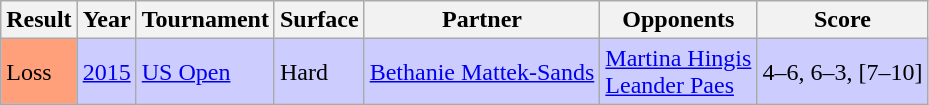<table class="sortable wikitable">
<tr>
<th>Result</th>
<th>Year</th>
<th>Tournament</th>
<th>Surface</th>
<th>Partner</th>
<th>Opponents</th>
<th>Score</th>
</tr>
<tr bgcolor=#CCCCFF>
<td bgcolor=ffa07a>Loss</td>
<td><a href='#'>2015</a></td>
<td><a href='#'>US Open</a></td>
<td>Hard</td>
<td> <a href='#'>Bethanie Mattek-Sands</a></td>
<td> <a href='#'>Martina Hingis</a><br> <a href='#'>Leander Paes</a></td>
<td>4–6, 6–3, [7–10]</td>
</tr>
</table>
